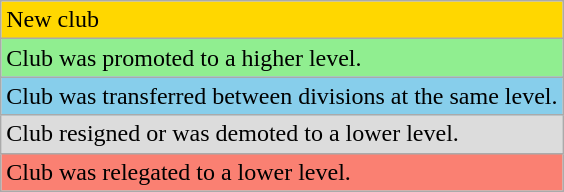<table class="wikitable">
<tr>
<td style="background:gold">New club</td>
</tr>
<tr>
<td style="background:lightgreen">Club was promoted to a higher level.</td>
</tr>
<tr>
<td style="background:skyblue">Club was transferred between divisions at the same level.</td>
</tr>
<tr>
<td style="background:gainsboro">Club resigned or was demoted to a lower level.</td>
</tr>
<tr>
<td style="background:salmon">Club was relegated to a lower level.</td>
</tr>
</table>
